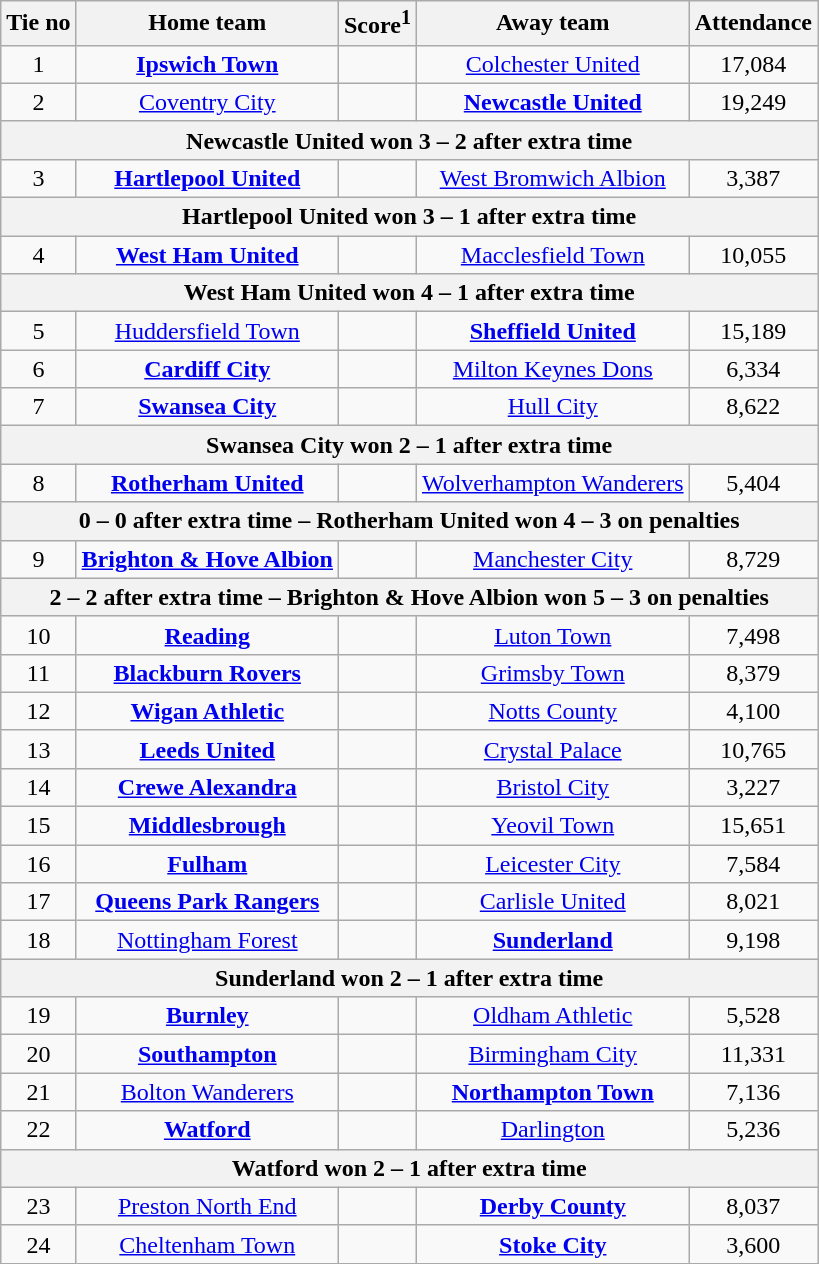<table class="wikitable" style="text-align: center">
<tr>
<th>Tie no</th>
<th>Home team</th>
<th>Score<sup>1</sup></th>
<th>Away team</th>
<th>Attendance</th>
</tr>
<tr>
<td>1</td>
<td><strong><a href='#'>Ipswich Town</a></strong></td>
<td></td>
<td><a href='#'>Colchester United</a></td>
<td>17,084</td>
</tr>
<tr>
<td>2</td>
<td><a href='#'>Coventry City</a></td>
<td></td>
<td><strong><a href='#'>Newcastle United</a></strong></td>
<td>19,249</td>
</tr>
<tr>
<th colspan="5">Newcastle United won 3 – 2 after extra time</th>
</tr>
<tr>
<td>3</td>
<td><strong><a href='#'>Hartlepool United</a></strong></td>
<td></td>
<td><a href='#'>West Bromwich Albion</a></td>
<td>3,387</td>
</tr>
<tr>
<th colspan="5">Hartlepool United won 3 – 1 after extra time</th>
</tr>
<tr>
<td>4</td>
<td><strong><a href='#'>West Ham United</a></strong></td>
<td></td>
<td><a href='#'>Macclesfield Town</a></td>
<td>10,055</td>
</tr>
<tr>
<th colspan="5">West Ham United won 4 – 1 after extra time</th>
</tr>
<tr>
<td>5</td>
<td><a href='#'>Huddersfield Town</a></td>
<td></td>
<td><strong><a href='#'>Sheffield United</a></strong></td>
<td>15,189</td>
</tr>
<tr>
<td>6</td>
<td><strong><a href='#'>Cardiff City</a></strong></td>
<td></td>
<td><a href='#'>Milton Keynes Dons</a></td>
<td>6,334</td>
</tr>
<tr>
<td>7</td>
<td><strong><a href='#'>Swansea City</a></strong></td>
<td></td>
<td><a href='#'>Hull City</a></td>
<td>8,622</td>
</tr>
<tr>
<th colspan="5">Swansea City won 2 – 1 after extra time</th>
</tr>
<tr>
<td>8</td>
<td><strong><a href='#'>Rotherham United</a></strong></td>
<td></td>
<td><a href='#'>Wolverhampton Wanderers</a></td>
<td>5,404</td>
</tr>
<tr>
<th colspan="5">0 – 0 after extra time – Rotherham United won 4 – 3 on penalties</th>
</tr>
<tr>
<td>9</td>
<td><strong><a href='#'>Brighton & Hove Albion</a></strong></td>
<td></td>
<td><a href='#'>Manchester City</a></td>
<td>8,729</td>
</tr>
<tr>
<th colspan="5">2 – 2 after extra time – Brighton & Hove Albion won 5 – 3 on penalties</th>
</tr>
<tr>
<td>10</td>
<td><strong><a href='#'>Reading</a></strong></td>
<td></td>
<td><a href='#'>Luton Town</a></td>
<td>7,498</td>
</tr>
<tr>
<td>11</td>
<td><strong><a href='#'>Blackburn Rovers</a></strong></td>
<td></td>
<td><a href='#'>Grimsby Town</a></td>
<td>8,379</td>
</tr>
<tr>
<td>12</td>
<td><strong><a href='#'>Wigan Athletic</a></strong></td>
<td></td>
<td><a href='#'>Notts County</a></td>
<td>4,100</td>
</tr>
<tr>
<td>13</td>
<td><strong><a href='#'>Leeds United</a></strong></td>
<td></td>
<td><a href='#'>Crystal Palace</a></td>
<td>10,765</td>
</tr>
<tr>
<td>14</td>
<td><strong><a href='#'>Crewe Alexandra</a></strong></td>
<td></td>
<td><a href='#'>Bristol City</a></td>
<td>3,227</td>
</tr>
<tr>
<td>15</td>
<td><strong><a href='#'>Middlesbrough</a></strong></td>
<td></td>
<td><a href='#'>Yeovil Town</a></td>
<td>15,651</td>
</tr>
<tr>
<td>16</td>
<td><strong><a href='#'>Fulham</a></strong></td>
<td></td>
<td><a href='#'>Leicester City</a></td>
<td>7,584</td>
</tr>
<tr>
<td>17</td>
<td><strong><a href='#'>Queens Park Rangers</a></strong></td>
<td></td>
<td><a href='#'>Carlisle United</a></td>
<td>8,021</td>
</tr>
<tr>
<td>18</td>
<td><a href='#'>Nottingham Forest</a></td>
<td></td>
<td><strong><a href='#'>Sunderland</a></strong></td>
<td>9,198</td>
</tr>
<tr>
<th colspan="5">Sunderland won 2 – 1 after extra time</th>
</tr>
<tr>
<td>19</td>
<td><strong><a href='#'>Burnley</a></strong></td>
<td></td>
<td><a href='#'>Oldham Athletic</a></td>
<td>5,528</td>
</tr>
<tr>
<td>20</td>
<td><strong><a href='#'>Southampton</a></strong></td>
<td></td>
<td><a href='#'>Birmingham City</a></td>
<td>11,331</td>
</tr>
<tr>
<td>21</td>
<td><a href='#'>Bolton Wanderers</a></td>
<td></td>
<td><strong><a href='#'>Northampton Town</a></strong></td>
<td>7,136</td>
</tr>
<tr>
<td>22</td>
<td><strong><a href='#'>Watford</a></strong></td>
<td></td>
<td><a href='#'>Darlington</a></td>
<td>5,236</td>
</tr>
<tr>
<th colspan="5">Watford won 2 – 1 after extra time</th>
</tr>
<tr>
<td>23</td>
<td><a href='#'>Preston North End</a></td>
<td></td>
<td><strong><a href='#'>Derby County</a></strong></td>
<td>8,037</td>
</tr>
<tr>
<td>24</td>
<td><a href='#'>Cheltenham Town</a></td>
<td></td>
<td><strong><a href='#'>Stoke City</a></strong></td>
<td>3,600</td>
</tr>
</table>
